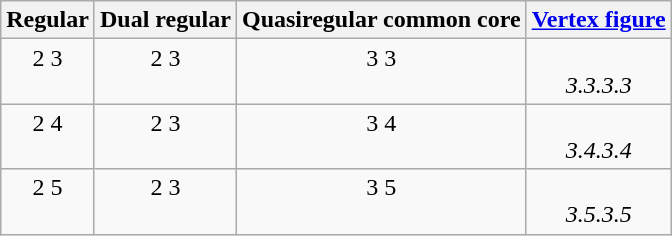<table class="wikitable">
<tr>
<th>Regular</th>
<th>Dual regular</th>
<th>Quasiregular common core</th>
<th><a href='#'>Vertex figure</a></th>
</tr>
<tr valign=top align=center>
<td>2 3</td>
<td>2 3</td>
<td>3 3</td>
<td><br><em>3.3.3.3</em></td>
</tr>
<tr valign=top align=center>
<td>2 4</td>
<td>2 3</td>
<td>3 4</td>
<td><br><em>3.4.3.4</em></td>
</tr>
<tr valign=top align=center>
<td>2 5</td>
<td>2 3</td>
<td>3 5</td>
<td><br><em>3.5.3.5</em></td>
</tr>
</table>
